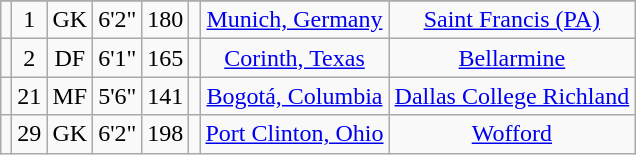<table class="wikitable sortable" border="1" style="text-align:center;">
<tr align=center>
</tr>
<tr>
<td></td>
<td>1</td>
<td>GK</td>
<td>6'2"</td>
<td>180</td>
<td></td>
<td><a href='#'>Munich, Germany</a></td>
<td><a href='#'>Saint Francis (PA)</a></td>
</tr>
<tr>
<td></td>
<td>2</td>
<td>DF</td>
<td>6'1"</td>
<td>165</td>
<td></td>
<td><a href='#'>Corinth, Texas</a></td>
<td><a href='#'>Bellarmine</a></td>
</tr>
<tr>
<td></td>
<td>21</td>
<td>MF</td>
<td>5'6"</td>
<td>141</td>
<td></td>
<td><a href='#'>Bogotá, Columbia</a></td>
<td><a href='#'>Dallas College Richland</a></td>
</tr>
<tr>
<td></td>
<td>29</td>
<td>GK</td>
<td>6'2"</td>
<td>198</td>
<td></td>
<td><a href='#'>Port Clinton, Ohio</a></td>
<td><a href='#'>Wofford</a></td>
</tr>
</table>
